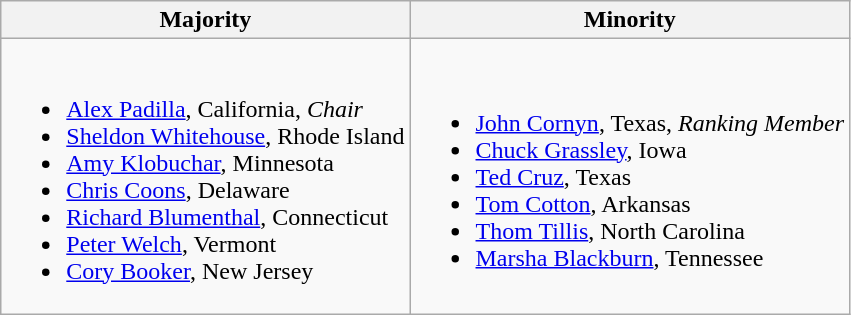<table class=wikitable>
<tr>
<th>Majority</th>
<th>Minority</th>
</tr>
<tr>
<td><br><ul><li><a href='#'>Alex Padilla</a>, California, <em>Chair</em></li><li><a href='#'>Sheldon Whitehouse</a>, Rhode Island</li><li><a href='#'>Amy Klobuchar</a>, Minnesota</li><li><a href='#'>Chris Coons</a>, Delaware</li><li><a href='#'>Richard Blumenthal</a>, Connecticut</li><li><a href='#'>Peter Welch</a>, Vermont</li><li><a href='#'>Cory Booker</a>, New Jersey</li></ul></td>
<td><br><ul><li><a href='#'>John Cornyn</a>, Texas, <em>Ranking Member</em></li><li><a href='#'>Chuck Grassley</a>, Iowa</li><li><a href='#'>Ted Cruz</a>, Texas</li><li><a href='#'>Tom Cotton</a>, Arkansas</li><li><a href='#'>Thom Tillis</a>, North Carolina</li><li><a href='#'>Marsha Blackburn</a>, Tennessee</li></ul></td>
</tr>
</table>
